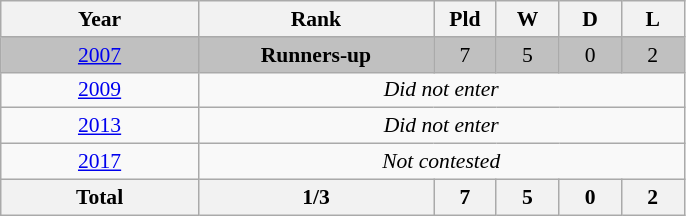<table class="wikitable" style="text-align: center;font-size:90%;">
<tr>
<th width=125>Year</th>
<th width=150>Rank</th>
<th width=35>Pld</th>
<th width=35>W</th>
<th width=35>D</th>
<th width=35>L</th>
</tr>
<tr bgcolor=silver>
<td> <a href='#'>2007</a></td>
<td><strong>Runners-up</strong></td>
<td>7</td>
<td>5</td>
<td>0</td>
<td>2</td>
</tr>
<tr bgcolor=>
<td> <a href='#'>2009</a></td>
<td colspan=5><em>Did not enter</em></td>
</tr>
<tr bgcolor=>
<td> <a href='#'>2013</a></td>
<td colspan=5><em>Did not enter</em></td>
</tr>
<tr>
<td> <a href='#'>2017</a></td>
<td colspan=5><em>Not contested</em></td>
</tr>
<tr>
<th>Total</th>
<th>1/3</th>
<th>7</th>
<th>5</th>
<th>0</th>
<th>2</th>
</tr>
</table>
